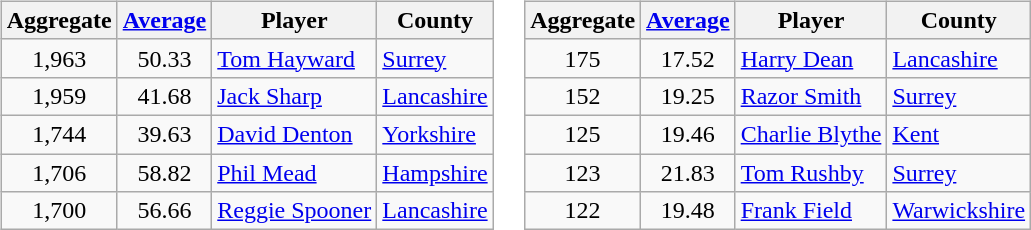<table>
<tr valign="top">
<td><br><table class="wikitable" style="text-align:left;">
<tr>
<th>Aggregate</th>
<th><a href='#'>Average</a></th>
<th>Player</th>
<th>County</th>
</tr>
<tr>
<td style="text-align:center;">1,963</td>
<td style="text-align:center;">50.33</td>
<td><a href='#'>Tom Hayward</a></td>
<td><a href='#'>Surrey</a></td>
</tr>
<tr>
<td style="text-align:center;">1,959</td>
<td style="text-align:center;">41.68</td>
<td><a href='#'>Jack Sharp</a></td>
<td><a href='#'>Lancashire</a></td>
</tr>
<tr>
<td style="text-align:center;">1,744</td>
<td style="text-align:center;">39.63</td>
<td><a href='#'>David Denton</a></td>
<td><a href='#'>Yorkshire</a></td>
</tr>
<tr>
<td style="text-align:center;">1,706</td>
<td style="text-align:center;">58.82</td>
<td><a href='#'>Phil Mead</a></td>
<td><a href='#'>Hampshire</a></td>
</tr>
<tr>
<td style="text-align:center;">1,700</td>
<td style="text-align:center;">56.66</td>
<td><a href='#'>Reggie Spooner</a></td>
<td><a href='#'>Lancashire</a></td>
</tr>
</table>
</td>
<td><br><table class="wikitable" style="text-align:left;">
<tr>
<th>Aggregate</th>
<th><a href='#'>Average</a></th>
<th>Player</th>
<th>County</th>
</tr>
<tr>
<td style="text-align:center;">175</td>
<td style="text-align:center;">17.52</td>
<td><a href='#'>Harry Dean</a></td>
<td><a href='#'>Lancashire</a></td>
</tr>
<tr>
<td style="text-align:center;">152</td>
<td style="text-align:center;">19.25</td>
<td><a href='#'>Razor Smith</a></td>
<td><a href='#'>Surrey</a></td>
</tr>
<tr>
<td style="text-align:center;">125</td>
<td style="text-align:center;">19.46</td>
<td><a href='#'>Charlie Blythe</a></td>
<td><a href='#'>Kent</a></td>
</tr>
<tr>
<td style="text-align:center;">123</td>
<td style="text-align:center;">21.83</td>
<td><a href='#'>Tom Rushby</a></td>
<td><a href='#'>Surrey</a></td>
</tr>
<tr>
<td style="text-align:center;">122</td>
<td style="text-align:center;">19.48</td>
<td><a href='#'>Frank Field</a></td>
<td><a href='#'>Warwickshire</a></td>
</tr>
</table>
</td>
</tr>
</table>
